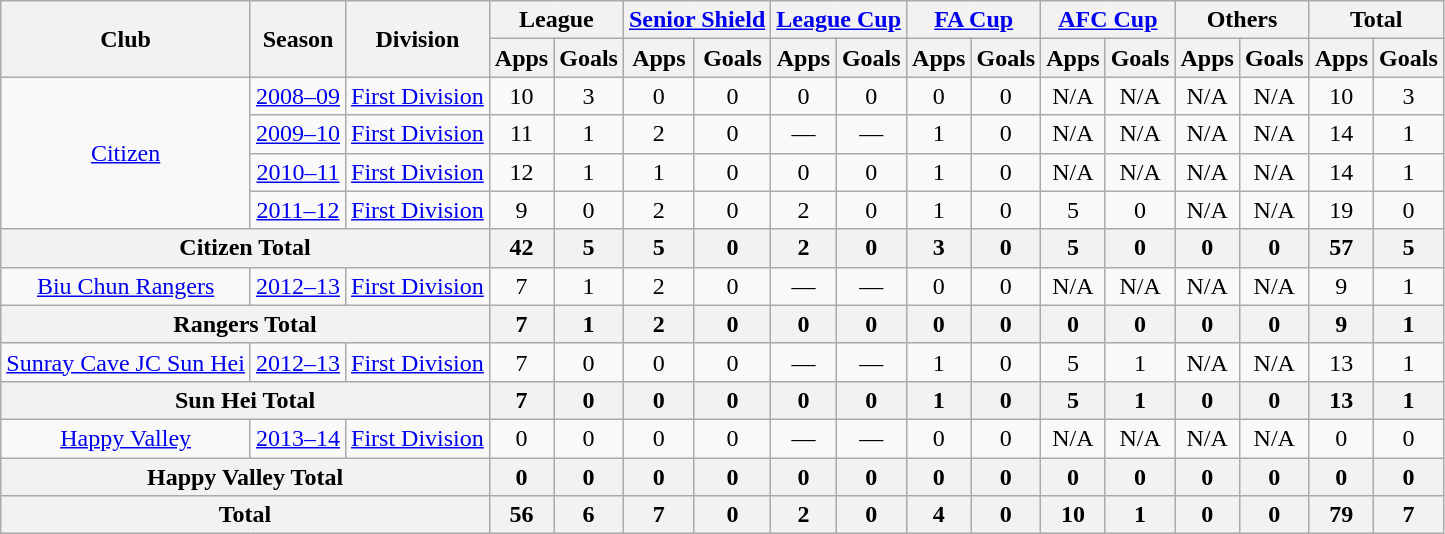<table class="wikitable" style="text-align: center;">
<tr>
<th rowspan="2">Club</th>
<th rowspan="2">Season</th>
<th rowspan="2">Division</th>
<th colspan="2">League</th>
<th colspan="2"><a href='#'>Senior Shield</a></th>
<th colspan="2"><a href='#'>League Cup</a></th>
<th colspan="2"><a href='#'>FA Cup</a></th>
<th colspan="2"><a href='#'>AFC Cup</a></th>
<th colspan="2">Others</th>
<th colspan="2">Total</th>
</tr>
<tr>
<th>Apps</th>
<th>Goals</th>
<th>Apps</th>
<th>Goals</th>
<th>Apps</th>
<th>Goals</th>
<th>Apps</th>
<th>Goals</th>
<th>Apps</th>
<th>Goals</th>
<th>Apps</th>
<th>Goals</th>
<th>Apps</th>
<th>Goals</th>
</tr>
<tr>
<td rowspan="4" valign="center"><a href='#'>Citizen</a></td>
<td><a href='#'>2008–09</a></td>
<td><a href='#'>First Division</a></td>
<td>10</td>
<td>3</td>
<td>0</td>
<td>0</td>
<td>0</td>
<td>0</td>
<td>0</td>
<td>0</td>
<td>N/A</td>
<td>N/A</td>
<td>N/A</td>
<td>N/A</td>
<td>10</td>
<td>3</td>
</tr>
<tr>
<td><a href='#'>2009–10</a></td>
<td><a href='#'>First Division</a></td>
<td>11</td>
<td>1</td>
<td>2</td>
<td>0</td>
<td>—</td>
<td>—</td>
<td>1</td>
<td>0</td>
<td>N/A</td>
<td>N/A</td>
<td>N/A</td>
<td>N/A</td>
<td>14</td>
<td>1</td>
</tr>
<tr>
<td><a href='#'>2010–11</a></td>
<td><a href='#'>First Division</a></td>
<td>12</td>
<td>1</td>
<td>1</td>
<td>0</td>
<td>0</td>
<td>0</td>
<td>1</td>
<td>0</td>
<td>N/A</td>
<td>N/A</td>
<td>N/A</td>
<td>N/A</td>
<td>14</td>
<td>1</td>
</tr>
<tr>
<td><a href='#'>2011–12</a></td>
<td><a href='#'>First Division</a></td>
<td>9</td>
<td>0</td>
<td>2</td>
<td>0</td>
<td>2</td>
<td>0</td>
<td>1</td>
<td>0</td>
<td>5</td>
<td>0</td>
<td>N/A</td>
<td>N/A</td>
<td>19</td>
<td>0</td>
</tr>
<tr>
<th colspan="3">Citizen Total</th>
<th>42</th>
<th>5</th>
<th>5</th>
<th>0</th>
<th>2</th>
<th>0</th>
<th>3</th>
<th>0</th>
<th>5</th>
<th>0</th>
<th>0</th>
<th>0</th>
<th>57</th>
<th>5</th>
</tr>
<tr>
<td rowspan="1" valign="center"><a href='#'>Biu Chun Rangers</a></td>
<td><a href='#'>2012–13</a></td>
<td><a href='#'>First Division</a></td>
<td>7</td>
<td>1</td>
<td>2</td>
<td>0</td>
<td>—</td>
<td>—</td>
<td>0</td>
<td>0</td>
<td>N/A</td>
<td>N/A</td>
<td>N/A</td>
<td>N/A</td>
<td>9</td>
<td>1</td>
</tr>
<tr>
<th colspan="3">Rangers Total</th>
<th>7</th>
<th>1</th>
<th>2</th>
<th>0</th>
<th>0</th>
<th>0</th>
<th>0</th>
<th>0</th>
<th>0</th>
<th>0</th>
<th>0</th>
<th>0</th>
<th>9</th>
<th>1</th>
</tr>
<tr>
<td rowspan="1" valign="center"><a href='#'>Sunray Cave JC Sun Hei</a></td>
<td><a href='#'>2012–13</a></td>
<td><a href='#'>First Division</a></td>
<td>7</td>
<td>0</td>
<td>0</td>
<td>0</td>
<td>—</td>
<td>—</td>
<td>1</td>
<td>0</td>
<td>5</td>
<td>1</td>
<td>N/A</td>
<td>N/A</td>
<td>13</td>
<td>1</td>
</tr>
<tr>
<th colspan="3">Sun Hei Total</th>
<th>7</th>
<th>0</th>
<th>0</th>
<th>0</th>
<th>0</th>
<th>0</th>
<th>1</th>
<th>0</th>
<th>5</th>
<th>1</th>
<th>0</th>
<th>0</th>
<th>13</th>
<th>1</th>
</tr>
<tr>
<td rowspan="1" valign="center"><a href='#'>Happy Valley</a></td>
<td><a href='#'>2013–14</a></td>
<td><a href='#'>First Division</a></td>
<td>0</td>
<td>0</td>
<td>0</td>
<td>0</td>
<td>—</td>
<td>—</td>
<td>0</td>
<td>0</td>
<td>N/A</td>
<td>N/A</td>
<td>N/A</td>
<td>N/A</td>
<td>0</td>
<td>0</td>
</tr>
<tr>
<th colspan="3">Happy Valley Total</th>
<th>0</th>
<th>0</th>
<th>0</th>
<th>0</th>
<th>0</th>
<th>0</th>
<th>0</th>
<th>0</th>
<th>0</th>
<th>0</th>
<th>0</th>
<th>0</th>
<th>0</th>
<th>0</th>
</tr>
<tr>
<th colspan="3">Total</th>
<th>56</th>
<th>6</th>
<th>7</th>
<th>0</th>
<th>2</th>
<th>0</th>
<th>4</th>
<th>0</th>
<th>10</th>
<th>1</th>
<th>0</th>
<th>0</th>
<th>79</th>
<th>7</th>
</tr>
</table>
